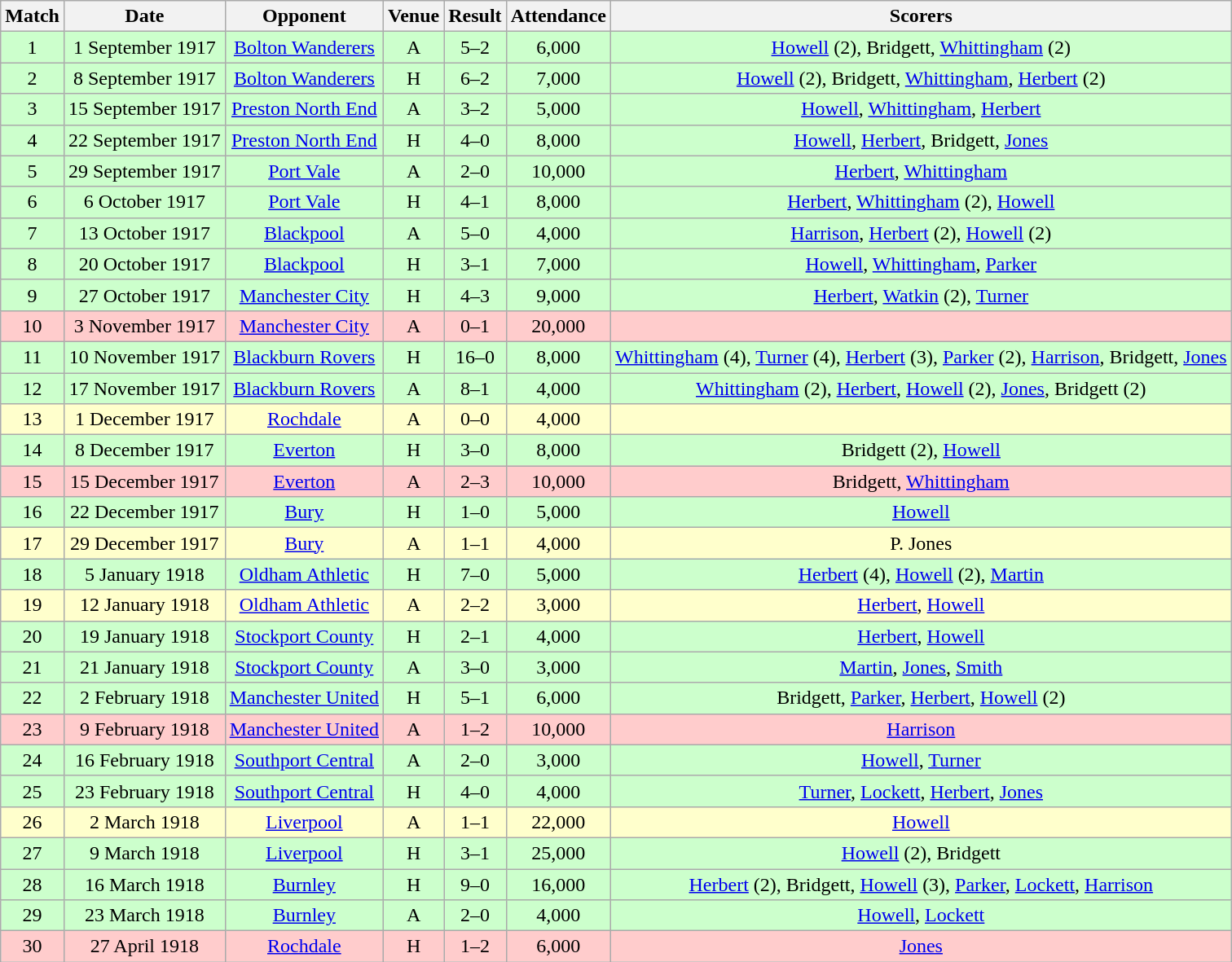<table class="wikitable" style="font-size:100%; text-align:center">
<tr>
<th>Match</th>
<th>Date</th>
<th>Opponent</th>
<th>Venue</th>
<th>Result</th>
<th>Attendance</th>
<th>Scorers</th>
</tr>
<tr style="background-color: #CCFFCC;">
<td>1</td>
<td>1 September 1917</td>
<td><a href='#'>Bolton Wanderers</a></td>
<td>A</td>
<td>5–2</td>
<td>6,000</td>
<td><a href='#'>Howell</a> (2), Bridgett, <a href='#'>Whittingham</a> (2)</td>
</tr>
<tr style="background-color: #CCFFCC;">
<td>2</td>
<td>8 September 1917</td>
<td><a href='#'>Bolton Wanderers</a></td>
<td>H</td>
<td>6–2</td>
<td>7,000</td>
<td><a href='#'>Howell</a> (2), Bridgett, <a href='#'>Whittingham</a>, <a href='#'>Herbert</a> (2)</td>
</tr>
<tr style="background-color: #CCFFCC;">
<td>3</td>
<td>15 September 1917</td>
<td><a href='#'>Preston North End</a></td>
<td>A</td>
<td>3–2</td>
<td>5,000</td>
<td><a href='#'>Howell</a>, <a href='#'>Whittingham</a>, <a href='#'>Herbert</a></td>
</tr>
<tr style="background-color: #CCFFCC;">
<td>4</td>
<td>22 September 1917</td>
<td><a href='#'>Preston North End</a></td>
<td>H</td>
<td>4–0</td>
<td>8,000</td>
<td><a href='#'>Howell</a>, <a href='#'>Herbert</a>, Bridgett, <a href='#'>Jones</a></td>
</tr>
<tr style="background-color: #CCFFCC;">
<td>5</td>
<td>29 September 1917</td>
<td><a href='#'>Port Vale</a></td>
<td>A</td>
<td>2–0</td>
<td>10,000</td>
<td><a href='#'>Herbert</a>, <a href='#'>Whittingham</a></td>
</tr>
<tr style="background-color: #CCFFCC;">
<td>6</td>
<td>6 October 1917</td>
<td><a href='#'>Port Vale</a></td>
<td>H</td>
<td>4–1</td>
<td>8,000</td>
<td><a href='#'>Herbert</a>, <a href='#'>Whittingham</a> (2), <a href='#'>Howell</a></td>
</tr>
<tr style="background-color: #CCFFCC;">
<td>7</td>
<td>13 October 1917</td>
<td><a href='#'>Blackpool</a></td>
<td>A</td>
<td>5–0</td>
<td>4,000</td>
<td><a href='#'>Harrison</a>, <a href='#'>Herbert</a> (2), <a href='#'>Howell</a> (2)</td>
</tr>
<tr style="background-color: #CCFFCC;">
<td>8</td>
<td>20 October 1917</td>
<td><a href='#'>Blackpool</a></td>
<td>H</td>
<td>3–1</td>
<td>7,000</td>
<td><a href='#'>Howell</a>, <a href='#'>Whittingham</a>, <a href='#'>Parker</a></td>
</tr>
<tr style="background-color: #CCFFCC;">
<td>9</td>
<td>27 October 1917</td>
<td><a href='#'>Manchester City</a></td>
<td>H</td>
<td>4–3</td>
<td>9,000</td>
<td><a href='#'>Herbert</a>, <a href='#'>Watkin</a> (2), <a href='#'>Turner</a></td>
</tr>
<tr style="background-color: #FFCCCC;">
<td>10</td>
<td>3 November 1917</td>
<td><a href='#'>Manchester City</a></td>
<td>A</td>
<td>0–1</td>
<td>20,000</td>
<td></td>
</tr>
<tr style="background-color: #CCFFCC;">
<td>11</td>
<td>10 November 1917</td>
<td><a href='#'>Blackburn Rovers</a></td>
<td>H</td>
<td>16–0</td>
<td>8,000</td>
<td><a href='#'>Whittingham</a> (4), <a href='#'>Turner</a> (4), <a href='#'>Herbert</a> (3), <a href='#'>Parker</a> (2), <a href='#'>Harrison</a>, Bridgett, <a href='#'>Jones</a></td>
</tr>
<tr style="background-color: #CCFFCC;">
<td>12</td>
<td>17 November 1917</td>
<td><a href='#'>Blackburn Rovers</a></td>
<td>A</td>
<td>8–1</td>
<td>4,000</td>
<td><a href='#'>Whittingham</a> (2), <a href='#'>Herbert</a>, <a href='#'>Howell</a> (2), <a href='#'>Jones</a>, Bridgett (2)</td>
</tr>
<tr style="background-color: #FFFFCC;">
<td>13</td>
<td>1 December 1917</td>
<td><a href='#'>Rochdale</a></td>
<td>A</td>
<td>0–0</td>
<td>4,000</td>
<td></td>
</tr>
<tr style="background-color: #CCFFCC;">
<td>14</td>
<td>8 December 1917</td>
<td><a href='#'>Everton</a></td>
<td>H</td>
<td>3–0</td>
<td>8,000</td>
<td>Bridgett (2), <a href='#'>Howell</a></td>
</tr>
<tr style="background-color: #FFCCCC;">
<td>15</td>
<td>15 December 1917</td>
<td><a href='#'>Everton</a></td>
<td>A</td>
<td>2–3</td>
<td>10,000</td>
<td>Bridgett, <a href='#'>Whittingham</a></td>
</tr>
<tr style="background-color: #CCFFCC;">
<td>16</td>
<td>22 December 1917</td>
<td><a href='#'>Bury</a></td>
<td>H</td>
<td>1–0</td>
<td>5,000</td>
<td><a href='#'>Howell</a></td>
</tr>
<tr style="background-color: #FFFFCC;">
<td>17</td>
<td>29 December 1917</td>
<td><a href='#'>Bury</a></td>
<td>A</td>
<td>1–1</td>
<td>4,000</td>
<td>P. Jones</td>
</tr>
<tr style="background-color: #CCFFCC;">
<td>18</td>
<td>5 January 1918</td>
<td><a href='#'>Oldham Athletic</a></td>
<td>H</td>
<td>7–0</td>
<td>5,000</td>
<td><a href='#'>Herbert</a> (4), <a href='#'>Howell</a> (2), <a href='#'>Martin</a></td>
</tr>
<tr style="background-color: #FFFFCC;">
<td>19</td>
<td>12 January 1918</td>
<td><a href='#'>Oldham Athletic</a></td>
<td>A</td>
<td>2–2</td>
<td>3,000</td>
<td><a href='#'>Herbert</a>, <a href='#'>Howell</a></td>
</tr>
<tr style="background-color: #CCFFCC;">
<td>20</td>
<td>19 January 1918</td>
<td><a href='#'>Stockport County</a></td>
<td>H</td>
<td>2–1</td>
<td>4,000</td>
<td><a href='#'>Herbert</a>, <a href='#'>Howell</a></td>
</tr>
<tr style="background-color: #CCFFCC;">
<td>21</td>
<td>21 January 1918</td>
<td><a href='#'>Stockport County</a></td>
<td>A</td>
<td>3–0</td>
<td>3,000</td>
<td><a href='#'>Martin</a>, <a href='#'>Jones</a>, <a href='#'>Smith</a></td>
</tr>
<tr style="background-color: #CCFFCC;">
<td>22</td>
<td>2 February 1918</td>
<td><a href='#'>Manchester United</a></td>
<td>H</td>
<td>5–1</td>
<td>6,000</td>
<td>Bridgett, <a href='#'>Parker</a>, <a href='#'>Herbert</a>, <a href='#'>Howell</a>  (2)</td>
</tr>
<tr style="background-color: #FFCCCC;">
<td>23</td>
<td>9 February 1918</td>
<td><a href='#'>Manchester United</a></td>
<td>A</td>
<td>1–2</td>
<td>10,000</td>
<td><a href='#'>Harrison</a></td>
</tr>
<tr style="background-color: #CCFFCC;">
<td>24</td>
<td>16 February 1918</td>
<td><a href='#'>Southport Central</a></td>
<td>A</td>
<td>2–0</td>
<td>3,000</td>
<td><a href='#'>Howell</a>, <a href='#'>Turner</a></td>
</tr>
<tr style="background-color: #CCFFCC;">
<td>25</td>
<td>23 February 1918</td>
<td><a href='#'>Southport Central</a></td>
<td>H</td>
<td>4–0</td>
<td>4,000</td>
<td><a href='#'>Turner</a>, <a href='#'>Lockett</a>, <a href='#'>Herbert</a>, <a href='#'>Jones</a></td>
</tr>
<tr style="background-color: #FFFFCC;">
<td>26</td>
<td>2 March 1918</td>
<td><a href='#'>Liverpool</a></td>
<td>A</td>
<td>1–1</td>
<td>22,000</td>
<td><a href='#'>Howell</a></td>
</tr>
<tr style="background-color: #CCFFCC;">
<td>27</td>
<td>9 March 1918</td>
<td><a href='#'>Liverpool</a></td>
<td>H</td>
<td>3–1</td>
<td>25,000</td>
<td><a href='#'>Howell</a> (2), Bridgett</td>
</tr>
<tr style="background-color: #CCFFCC;">
<td>28</td>
<td>16 March 1918</td>
<td><a href='#'>Burnley</a></td>
<td>H</td>
<td>9–0</td>
<td>16,000</td>
<td><a href='#'>Herbert</a> (2), Bridgett, <a href='#'>Howell</a> (3), <a href='#'>Parker</a>, <a href='#'>Lockett</a>, <a href='#'>Harrison</a></td>
</tr>
<tr style="background-color: #CCFFCC;">
<td>29</td>
<td>23 March 1918</td>
<td><a href='#'>Burnley</a></td>
<td>A</td>
<td>2–0</td>
<td>4,000</td>
<td><a href='#'>Howell</a>, <a href='#'>Lockett</a></td>
</tr>
<tr style="background-color: #FFCCCC;">
<td>30</td>
<td>27 April 1918</td>
<td><a href='#'>Rochdale</a></td>
<td>H</td>
<td>1–2</td>
<td>6,000</td>
<td><a href='#'>Jones</a></td>
</tr>
</table>
